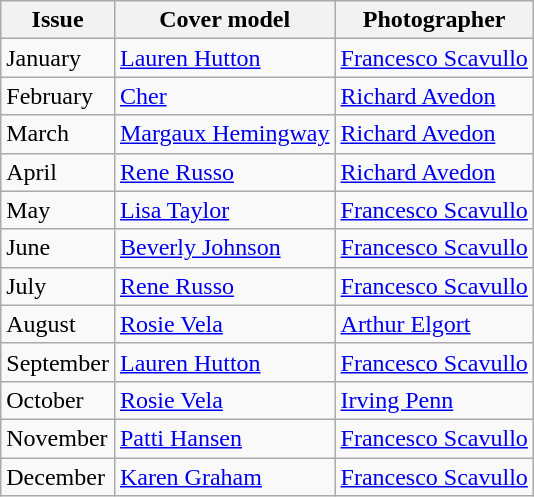<table class="sortable wikitable">
<tr>
<th>Issue</th>
<th>Cover model</th>
<th>Photographer</th>
</tr>
<tr>
<td>January</td>
<td><a href='#'>Lauren Hutton</a></td>
<td><a href='#'>Francesco Scavullo</a></td>
</tr>
<tr>
<td>February</td>
<td><a href='#'>Cher</a></td>
<td><a href='#'>Richard Avedon</a></td>
</tr>
<tr>
<td>March</td>
<td><a href='#'>Margaux Hemingway</a></td>
<td><a href='#'>Richard Avedon</a></td>
</tr>
<tr>
<td>April</td>
<td><a href='#'>Rene Russo</a></td>
<td><a href='#'>Richard Avedon</a></td>
</tr>
<tr>
<td>May</td>
<td><a href='#'>Lisa Taylor</a></td>
<td><a href='#'>Francesco Scavullo</a></td>
</tr>
<tr>
<td>June</td>
<td><a href='#'>Beverly Johnson</a></td>
<td><a href='#'>Francesco Scavullo</a></td>
</tr>
<tr>
<td>July</td>
<td><a href='#'>Rene Russo</a></td>
<td><a href='#'>Francesco Scavullo</a></td>
</tr>
<tr>
<td>August</td>
<td><a href='#'>Rosie Vela</a></td>
<td><a href='#'>Arthur Elgort</a></td>
</tr>
<tr>
<td>September</td>
<td><a href='#'>Lauren Hutton</a></td>
<td><a href='#'>Francesco Scavullo</a></td>
</tr>
<tr>
<td>October</td>
<td><a href='#'>Rosie Vela</a></td>
<td><a href='#'>Irving Penn</a></td>
</tr>
<tr>
<td>November</td>
<td><a href='#'>Patti Hansen</a></td>
<td><a href='#'>Francesco Scavullo</a></td>
</tr>
<tr>
<td>December</td>
<td><a href='#'>Karen Graham</a></td>
<td><a href='#'>Francesco Scavullo</a></td>
</tr>
</table>
